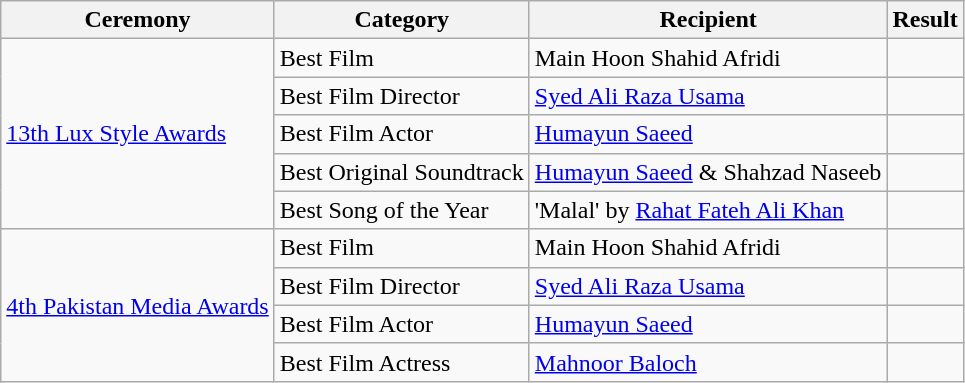<table class="wikitable style">
<tr>
<th>Ceremony</th>
<th>Category</th>
<th>Recipient</th>
<th>Result</th>
</tr>
<tr>
<td rowspan="5"><a href='#'>13th Lux Style Awards</a></td>
<td>Best Film</td>
<td>Main Hoon Shahid Afridi</td>
<td></td>
</tr>
<tr>
<td>Best Film Director</td>
<td><a href='#'>Syed Ali Raza Usama</a></td>
<td></td>
</tr>
<tr>
<td>Best Film Actor</td>
<td><a href='#'>Humayun Saeed</a></td>
<td></td>
</tr>
<tr>
<td>Best Original Soundtrack</td>
<td><a href='#'>Humayun Saeed</a> & Shahzad Naseeb</td>
<td></td>
</tr>
<tr>
<td>Best Song of the Year</td>
<td>'Malal' by <a href='#'>Rahat Fateh Ali Khan</a></td>
<td></td>
</tr>
<tr>
<td rowspan="4"><a href='#'>4th Pakistan Media Awards</a></td>
<td>Best Film</td>
<td>Main Hoon Shahid Afridi</td>
<td></td>
</tr>
<tr>
<td>Best Film Director</td>
<td><a href='#'>Syed Ali Raza Usama</a></td>
<td></td>
</tr>
<tr>
<td>Best Film Actor</td>
<td><a href='#'>Humayun Saeed</a></td>
<td></td>
</tr>
<tr>
<td>Best Film Actress</td>
<td><a href='#'>Mahnoor Baloch</a></td>
<td></td>
</tr>
</table>
